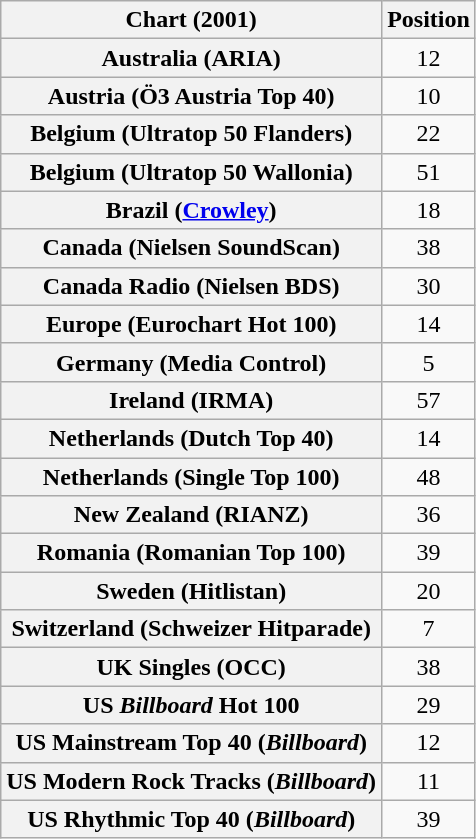<table class="wikitable plainrowheaders sortable" style="text-align:center">
<tr>
<th scope="col">Chart (2001)</th>
<th scope="col">Position</th>
</tr>
<tr>
<th scope="row">Australia (ARIA)</th>
<td>12</td>
</tr>
<tr>
<th scope="row">Austria (Ö3 Austria Top 40)</th>
<td>10</td>
</tr>
<tr>
<th scope="row">Belgium (Ultratop 50 Flanders)</th>
<td>22</td>
</tr>
<tr>
<th scope="row">Belgium (Ultratop 50 Wallonia)</th>
<td>51</td>
</tr>
<tr>
<th scope="row">Brazil (<a href='#'>Crowley</a>)</th>
<td>18</td>
</tr>
<tr>
<th scope="row">Canada (Nielsen SoundScan)</th>
<td>38</td>
</tr>
<tr>
<th scope="row">Canada Radio (Nielsen BDS)</th>
<td>30</td>
</tr>
<tr>
<th scope="row">Europe (Eurochart Hot 100)</th>
<td>14</td>
</tr>
<tr>
<th scope="row">Germany (Media Control)</th>
<td>5</td>
</tr>
<tr>
<th scope="row">Ireland (IRMA)</th>
<td>57</td>
</tr>
<tr>
<th scope="row">Netherlands (Dutch Top 40)</th>
<td>14</td>
</tr>
<tr>
<th scope="row">Netherlands (Single Top 100)</th>
<td>48</td>
</tr>
<tr>
<th scope="row">New Zealand (RIANZ)</th>
<td>36</td>
</tr>
<tr>
<th scope="row">Romania (Romanian Top 100)</th>
<td>39</td>
</tr>
<tr>
<th scope="row">Sweden (Hitlistan)</th>
<td>20</td>
</tr>
<tr>
<th scope="row">Switzerland (Schweizer Hitparade)</th>
<td>7</td>
</tr>
<tr>
<th scope="row">UK Singles (OCC)</th>
<td>38</td>
</tr>
<tr>
<th scope="row">US <em>Billboard</em> Hot 100</th>
<td>29</td>
</tr>
<tr>
<th scope="row">US Mainstream Top 40 (<em>Billboard</em>)</th>
<td>12</td>
</tr>
<tr>
<th scope="row">US Modern Rock Tracks (<em>Billboard</em>)</th>
<td>11</td>
</tr>
<tr>
<th scope="row">US Rhythmic Top 40 (<em>Billboard</em>)</th>
<td>39</td>
</tr>
</table>
